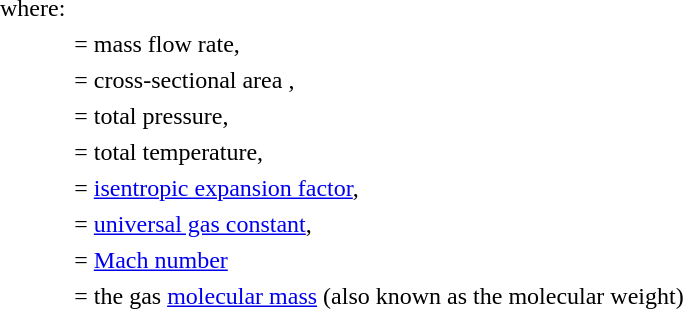<table border="0" cellpadding="2">
<tr>
<td align=right>where:</td>
<td> </td>
</tr>
<tr>
<th align=right></th>
<td align=left>= mass flow rate,</td>
</tr>
<tr>
<th align=right></th>
<td align=left>= cross-sectional area ,</td>
</tr>
<tr>
<th align=right></th>
<td align=left>= total pressure,</td>
</tr>
<tr>
<th align=right></th>
<td align=left>= total temperature,</td>
</tr>
<tr>
<th align=right></th>
<td align=left> = <a href='#'>isentropic expansion factor</a>,</td>
</tr>
<tr>
<th align=right></th>
<td align=left>= <a href='#'>universal gas constant</a>,</td>
</tr>
<tr>
<th align=right></th>
<td align=left>= <a href='#'>Mach number</a></td>
</tr>
<tr>
<th align=right></th>
<td align=left>= the gas <a href='#'>molecular mass</a> (also known as the molecular weight)</td>
</tr>
</table>
